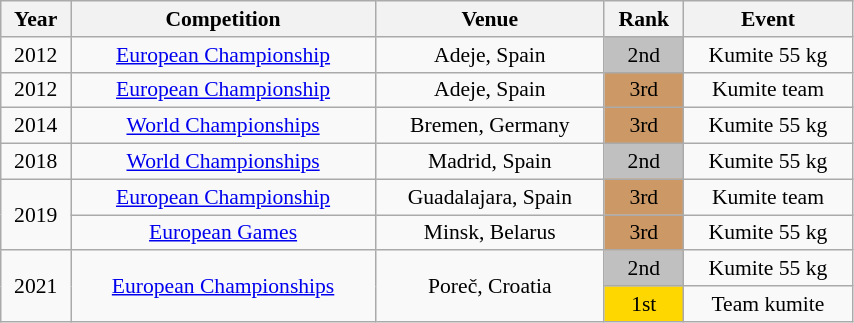<table class="wikitable sortable" width=45% style="font-size:90%; text-align:center;">
<tr>
<th>Year</th>
<th>Competition</th>
<th>Venue</th>
<th>Rank</th>
<th>Event</th>
</tr>
<tr>
<td>2012</td>
<td><a href='#'>European Championship</a></td>
<td>Adeje, Spain</td>
<td bgcolor="silver">2nd</td>
<td>Kumite 55 kg</td>
</tr>
<tr>
<td>2012</td>
<td><a href='#'>European Championship</a></td>
<td>Adeje, Spain</td>
<td bgcolor="cc9966">3rd</td>
<td>Kumite team</td>
</tr>
<tr>
<td>2014</td>
<td><a href='#'>World Championships</a></td>
<td>Bremen, Germany</td>
<td bgcolor="cc9966">3rd</td>
<td>Kumite 55 kg</td>
</tr>
<tr>
<td>2018</td>
<td><a href='#'>World Championships</a></td>
<td>Madrid, Spain</td>
<td bgcolor="silver">2nd</td>
<td>Kumite 55 kg</td>
</tr>
<tr>
<td rowspan=2>2019</td>
<td><a href='#'>European Championship</a></td>
<td>Guadalajara, Spain</td>
<td bgcolor="cc9966">3rd</td>
<td>Kumite team</td>
</tr>
<tr>
<td><a href='#'>European Games</a></td>
<td>Minsk, Belarus</td>
<td bgcolor="cc9966">3rd</td>
<td>Kumite 55 kg</td>
</tr>
<tr>
<td rowspan=2>2021</td>
<td rowspan=2><a href='#'>European Championships</a></td>
<td rowspan=2>Poreč, Croatia</td>
<td bgcolor="silver">2nd</td>
<td>Kumite 55 kg</td>
</tr>
<tr>
<td bgcolor="gold">1st</td>
<td>Team kumite</td>
</tr>
</table>
